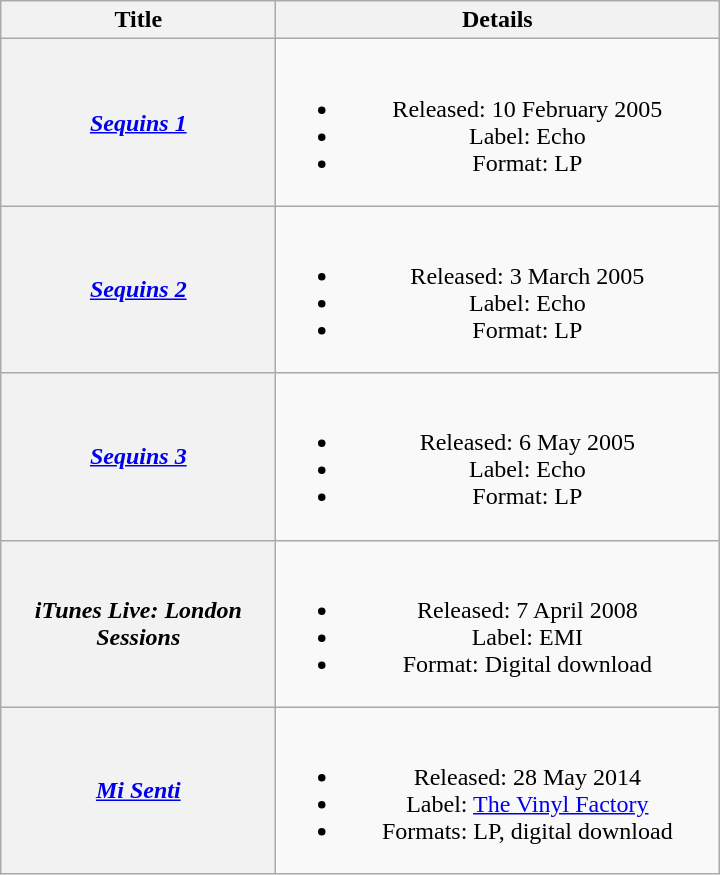<table class="wikitable plainrowheaders" style="text-align:center">
<tr>
<th scope="col" style="width:11em;">Title</th>
<th scope="col" style="width:18em;">Details</th>
</tr>
<tr>
<th scope="row"><em><a href='#'>Sequins 1</a></em></th>
<td><br><ul><li>Released: 10 February 2005</li><li>Label: Echo</li><li>Format: LP</li></ul></td>
</tr>
<tr>
<th scope="row"><em><a href='#'>Sequins 2</a></em></th>
<td><br><ul><li>Released: 3 March 2005</li><li>Label: Echo</li><li>Format: LP</li></ul></td>
</tr>
<tr>
<th scope="row"><em><a href='#'>Sequins 3</a></em></th>
<td><br><ul><li>Released: 6 May 2005</li><li>Label: Echo</li><li>Format: LP</li></ul></td>
</tr>
<tr>
<th scope="row"><em>iTunes Live: London Sessions</em></th>
<td><br><ul><li>Released: 7 April 2008</li><li>Label: EMI</li><li>Format: Digital download</li></ul></td>
</tr>
<tr>
<th scope="row"><em><a href='#'>Mi Senti</a></em></th>
<td><br><ul><li>Released: 28 May 2014</li><li>Label: <a href='#'>The Vinyl Factory</a></li><li>Formats: LP, digital download</li></ul></td>
</tr>
</table>
